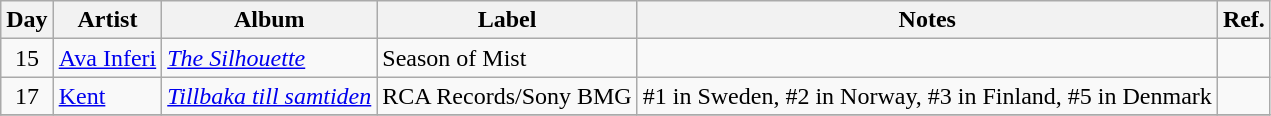<table class="wikitable">
<tr>
<th>Day</th>
<th>Artist</th>
<th>Album</th>
<th>Label</th>
<th>Notes</th>
<th>Ref.</th>
</tr>
<tr>
<td rowspan="1" style="text-align:center;">15</td>
<td><a href='#'>Ava Inferi</a></td>
<td><em><a href='#'>The Silhouette</a></em></td>
<td>Season of Mist</td>
<td></td>
<td></td>
</tr>
<tr>
<td rowspan="1" style="text-align:center;">17</td>
<td><a href='#'>Kent</a></td>
<td><em><a href='#'>Tillbaka till samtiden</a></em></td>
<td>RCA Records/Sony BMG</td>
<td>#1 in Sweden, #2 in Norway, #3 in Finland, #5 in Denmark</td>
<td></td>
</tr>
<tr>
</tr>
</table>
